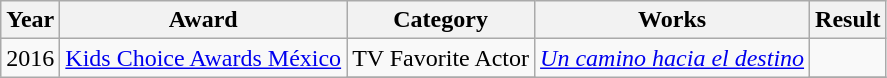<table class="wikitable plainrowheaders">
<tr>
<th scope="col">Year</th>
<th scope="col">Award</th>
<th scope="col">Category</th>
<th scope="col">Works</th>
<th scope="col">Result</th>
</tr>
<tr>
<td rowspan="2">2016</td>
<td rowspan="2"><a href='#'>Kids Choice Awards México</a></td>
<td>TV Favorite Actor</td>
<td rowspan="2"><em><a href='#'>Un camino hacia el destino</a></em></td>
<td></td>
</tr>
<tr>
</tr>
</table>
